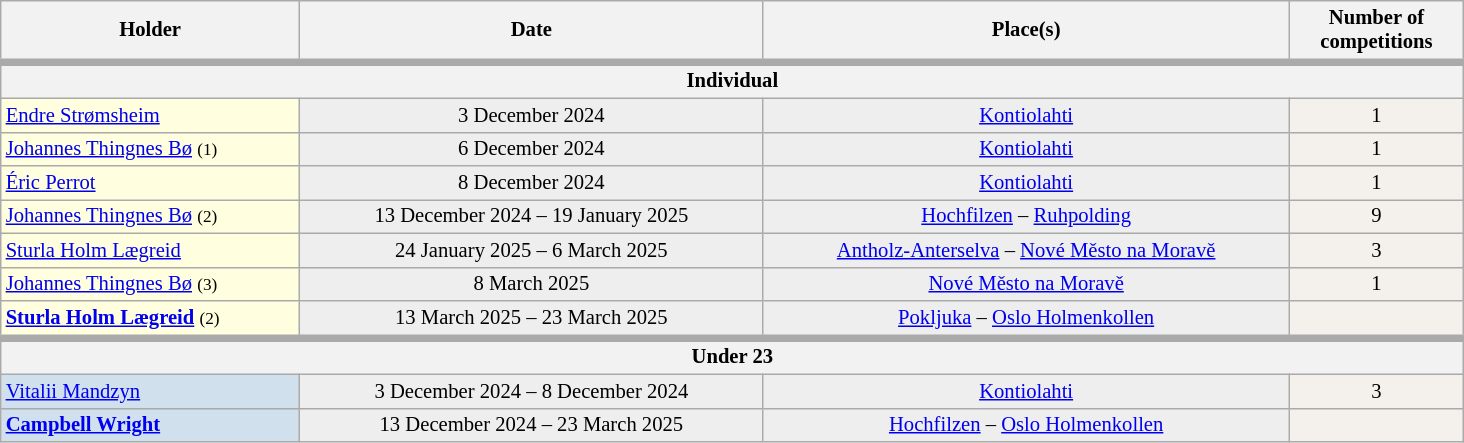<table class="wikitable plainrowheaders" style="background:#fff; font-size:86%; line-height:16px; border:grey solid 1px; border-collapse:collapse;">
<tr>
<th style="width:14em;">Holder</th>
<th style="width:22em;">Date</th>
<th style="width:25em;">Place(s)</th>
<th style="width:8em;">Number of competitions</th>
</tr>
<tr style="background:#EEEEEE;">
<th scope="col" colspan=4 bgcolor="FFFF99" style="border-top-width:5px"><strong>Individual</strong> </th>
</tr>
<tr>
<td bgcolor=FFFFE0> <a href='#'>Endre Strømsheim</a></td>
<td align=center bgcolor=#EEEEEE>3 December 2024</td>
<td align=center bgcolor=#EEEEEE> <a href='#'>Kontiolahti</a></td>
<td align=center bgcolor=#F4F0EC>1</td>
</tr>
<tr>
<td bgcolor=FFFFE0> <a href='#'>Johannes Thingnes Bø</a> <small>(1)</small></td>
<td align=center bgcolor=#EEEEEE>6 December 2024</td>
<td align=center bgcolor=#EEEEEE> <a href='#'>Kontiolahti</a></td>
<td align=center bgcolor=#F4F0EC>1</td>
</tr>
<tr>
<td bgcolor=FFFFE0> <a href='#'>Éric Perrot</a></td>
<td align=center bgcolor=#EEEEEE>8 December 2024</td>
<td align=center bgcolor=#EEEEEE> <a href='#'>Kontiolahti</a></td>
<td align=center bgcolor=#F4F0EC>1</td>
</tr>
<tr>
<td bgcolor=FFFFE0> <a href='#'>Johannes Thingnes Bø</a> <small>(2)</small></td>
<td align=center bgcolor=#EEEEEE>13 December 2024 – 19 January 2025</td>
<td align=center bgcolor=#EEEEEE> <a href='#'>Hochfilzen</a> –  <a href='#'>Ruhpolding</a></td>
<td align=center bgcolor=#F4F0EC>9</td>
</tr>
<tr>
<td bgcolor=FFFFE0> <a href='#'>Sturla Holm Lægreid</a></td>
<td align=center bgcolor=#EEEEEE>24 January 2025 – 6 March 2025</td>
<td align=center bgcolor=#EEEEEE> <a href='#'>Antholz-Anterselva</a> –  <a href='#'>Nové Město na Moravě</a></td>
<td align=center bgcolor=#F4F0EC>3</td>
</tr>
<tr>
<td bgcolor=FFFFE0> <a href='#'>Johannes Thingnes Bø</a> <small>(3)</small></td>
<td align=center bgcolor=#EEEEEE>8 March 2025</td>
<td align=center bgcolor=#EEEEEE> <a href='#'>Nové Město na Moravě</a></td>
<td align=center bgcolor=#F4F0EC>1</td>
</tr>
<tr>
<td bgcolor=FFFFE0> <strong><a href='#'>Sturla Holm Lægreid</a></strong> <small>(2)</small></td>
<td align=center bgcolor=#EEEEEE>13 March 2025 – 23 March 2025</td>
<td align=center bgcolor=#EEEEEE> <a href='#'>Pokljuka</a> –  <a href='#'>Oslo Holmenkollen</a></td>
<td align=center bgcolor=#F4F0EC><strong></strong></td>
</tr>
<tr>
<th scope="col" colspan=7 bgocolor=#FFFF99 style="border-top-width:5px"><strong>Under 23</strong> </th>
</tr>
<tr>
<td bgcolor=#d0e0ed> <a href='#'>Vitalii Mandzyn</a></td>
<td align=center bgcolor=#EEEEEE>3 December 2024 – 8 December 2024</td>
<td align=center bgcolor=#EEEEEE> <a href='#'>Kontiolahti</a></td>
<td align=center bgcolor=#F4F0EC>3</td>
</tr>
<tr>
<td bgcolor=#d0e0ed> <strong><a href='#'>Campbell Wright</a></strong></td>
<td align=center bgcolor=#EEEEEE>13 December 2024 – 23 March 2025</td>
<td align=center bgcolor=#EEEEEE> <a href='#'>Hochfilzen</a> –  <a href='#'>Oslo Holmenkollen</a></td>
<td align=center bgcolor=#F4F0EC><strong></strong></td>
</tr>
</table>
